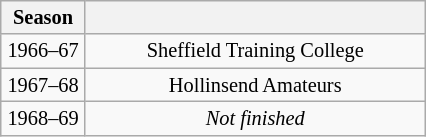<table class="wikitable" style="text-align: center; font-size:85%">
<tr>
<th width=50>Season</th>
<th width=220></th>
</tr>
<tr>
<td>1966–67</td>
<td>Sheffield Training College</td>
</tr>
<tr>
<td>1967–68</td>
<td>Hollinsend Amateurs</td>
</tr>
<tr>
<td>1968–69</td>
<td><em>Not finished</em></td>
</tr>
</table>
